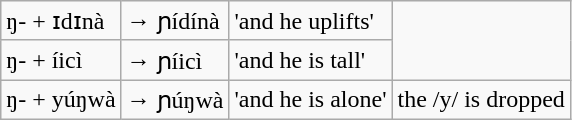<table class="wikitable">
<tr>
<td>ŋ- + ɪdɪnà</td>
<td>→ ɲídínà</td>
<td>'and he uplifts'</td>
</tr>
<tr>
<td>ŋ- + íicì</td>
<td>→ ɲíicì</td>
<td>'and he is tall'</td>
</tr>
<tr>
<td>ŋ- + yúŋwà</td>
<td>→ ɲúŋwà</td>
<td>'and he is alone'</td>
<td>the /y/ is dropped</td>
</tr>
</table>
